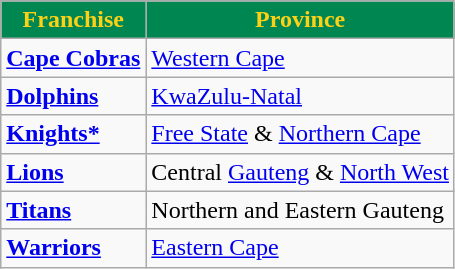<table class="wikitable">
<tr>
<th style="color:#FCD116; background:#008751;">Franchise</th>
<th style="color:#FCD116; background:#008751;">Province</th>
</tr>
<tr>
<td><strong><a href='#'>Cape Cobras</a></strong></td>
<td><a href='#'>Western Cape</a></td>
</tr>
<tr>
<td><a href='#'><strong>Dolphins</strong></a></td>
<td><a href='#'>KwaZulu-Natal</a></td>
</tr>
<tr>
<td><a href='#'><strong>Knights*</strong></a></td>
<td><a href='#'>Free State</a> & <a href='#'>Northern Cape</a></td>
</tr>
<tr>
<td><a href='#'><strong>Lions</strong></a></td>
<td>Central <a href='#'>Gauteng</a> & <a href='#'>North West</a></td>
</tr>
<tr>
<td><a href='#'><strong>Titans</strong></a></td>
<td>Northern and Eastern Gauteng</td>
</tr>
<tr>
<td><a href='#'><strong>Warriors</strong></a></td>
<td><a href='#'>Eastern Cape</a></td>
</tr>
</table>
